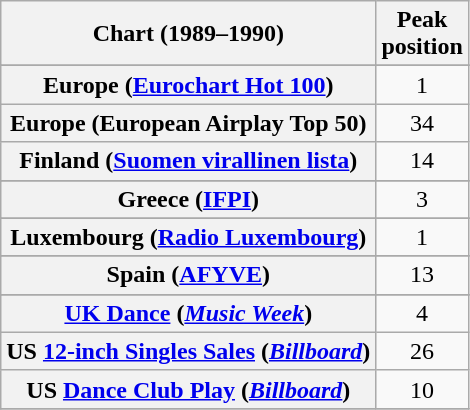<table class="wikitable sortable plainrowheaders" style="text-align:center">
<tr>
<th>Chart (1989–1990)</th>
<th>Peak<br>position</th>
</tr>
<tr>
</tr>
<tr>
</tr>
<tr>
<th scope="row">Europe (<a href='#'>Eurochart Hot 100</a>)</th>
<td>1</td>
</tr>
<tr>
<th scope="row">Europe (European Airplay Top 50)</th>
<td>34</td>
</tr>
<tr>
<th scope="row">Finland (<a href='#'>Suomen virallinen lista</a>)</th>
<td>14</td>
</tr>
<tr>
</tr>
<tr>
<th scope="row">Greece (<a href='#'>IFPI</a>)</th>
<td>3</td>
</tr>
<tr>
</tr>
<tr>
<th scope="row">Luxembourg (<a href='#'>Radio Luxembourg</a>)</th>
<td align="center">1</td>
</tr>
<tr>
</tr>
<tr>
</tr>
<tr>
</tr>
<tr>
</tr>
<tr>
<th scope="row">Spain (<a href='#'>AFYVE</a>)</th>
<td>13</td>
</tr>
<tr>
</tr>
<tr>
</tr>
<tr>
<th scope="row"><a href='#'>UK Dance</a> (<em><a href='#'>Music Week</a></em>)</th>
<td align="center">4</td>
</tr>
<tr>
<th scope="row">US <a href='#'>12-inch Singles Sales</a> (<em><a href='#'>Billboard</a></em>)</th>
<td>26</td>
</tr>
<tr>
<th scope="row">US <a href='#'>Dance Club Play</a> (<em><a href='#'>Billboard</a></em>)</th>
<td>10</td>
</tr>
<tr>
</tr>
</table>
